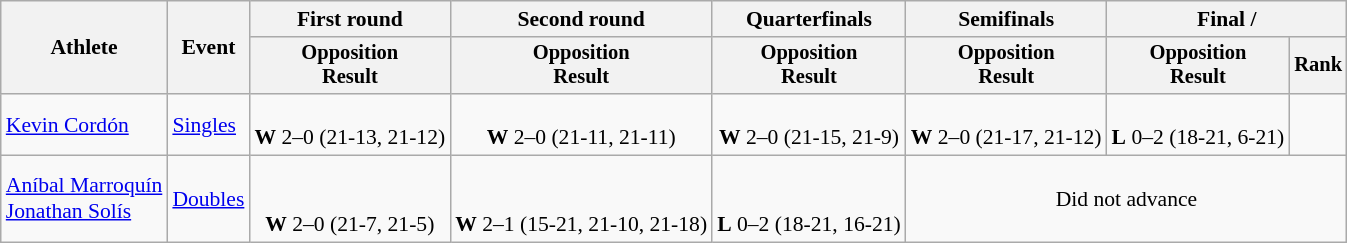<table class=wikitable style=font-size:90%;text-align:center>
<tr>
<th rowspan=2>Athlete</th>
<th rowspan=2>Event</th>
<th>First round</th>
<th>Second round</th>
<th>Quarterfinals</th>
<th>Semifinals</th>
<th colspan=2>Final / </th>
</tr>
<tr style=font-size:95%>
<th>Opposition<br>Result</th>
<th>Opposition<br>Result</th>
<th>Opposition<br>Result</th>
<th>Opposition<br>Result</th>
<th>Opposition<br>Result</th>
<th>Rank</th>
</tr>
<tr>
<td align=left><a href='#'>Kevin Cordón</a></td>
<td align=left><a href='#'>Singles</a></td>
<td><br><strong>W</strong> 2–0 (21-13, 21-12)</td>
<td><br><strong>W</strong> 2–0 (21-11, 21-11)</td>
<td><br><strong>W</strong>  2–0 (21-15, 21-9)</td>
<td><br><strong>W</strong>  2–0 (21-17, 21-12)</td>
<td><br><strong>L</strong>  0–2 (18-21, 6-21)</td>
<td></td>
</tr>
<tr>
<td align=left><a href='#'>Aníbal Marroquín</a><br><a href='#'>Jonathan Solís</a></td>
<td align=left><a href='#'>Doubles</a></td>
<td><br><br><strong>W</strong> 2–0 (21-7, 21-5)</td>
<td><br><br><strong>W</strong> 2–1 (15-21, 21-10, 21-18)</td>
<td><br><br><strong>L</strong> 0–2 (18-21, 16-21)</td>
<td colspan=3>Did not advance</td>
</tr>
</table>
